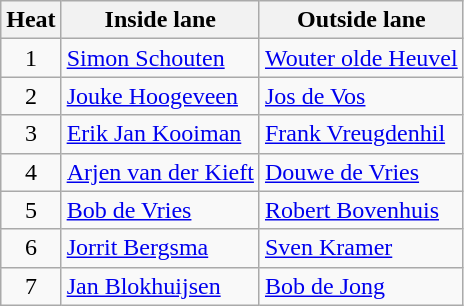<table class="wikitable">
<tr>
<th>Heat</th>
<th>Inside lane</th>
<th>Outside lane</th>
</tr>
<tr>
<td align="center">1</td>
<td><a href='#'>Simon Schouten</a></td>
<td><a href='#'>Wouter olde Heuvel</a></td>
</tr>
<tr>
<td align="center">2</td>
<td><a href='#'>Jouke Hoogeveen</a></td>
<td><a href='#'>Jos de Vos</a></td>
</tr>
<tr>
<td align="center">3</td>
<td><a href='#'>Erik Jan Kooiman</a></td>
<td><a href='#'>Frank Vreugdenhil</a></td>
</tr>
<tr>
<td align="center">4</td>
<td><a href='#'>Arjen van der Kieft</a></td>
<td><a href='#'>Douwe de Vries</a></td>
</tr>
<tr>
<td align="center">5</td>
<td><a href='#'>Bob de Vries</a></td>
<td><a href='#'>Robert Bovenhuis</a></td>
</tr>
<tr>
<td align="center">6</td>
<td><a href='#'>Jorrit Bergsma</a></td>
<td><a href='#'>Sven Kramer</a></td>
</tr>
<tr>
<td align="center">7</td>
<td><a href='#'>Jan Blokhuijsen</a></td>
<td><a href='#'>Bob de Jong</a></td>
</tr>
</table>
